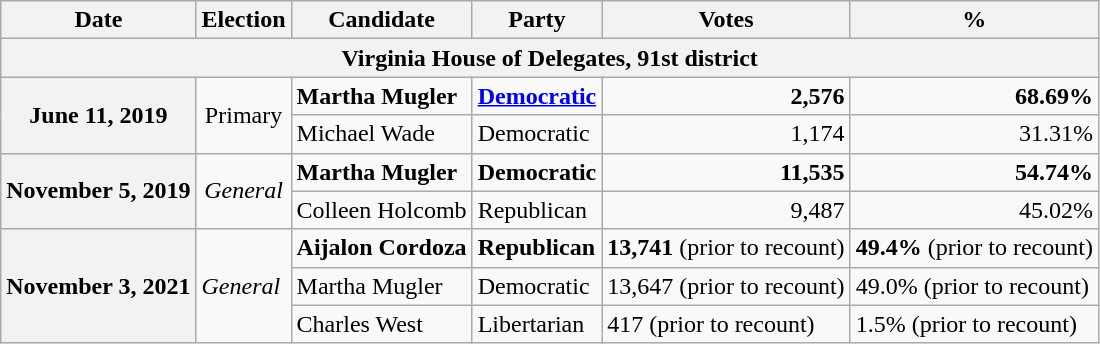<table class="wikitable">
<tr>
<th>Date</th>
<th>Election</th>
<th>Candidate</th>
<th>Party</th>
<th>Votes</th>
<th>%</th>
</tr>
<tr>
<th colspan="6">Virginia House of Delegates, 91st district</th>
</tr>
<tr>
<th rowspan="2">June 11, 2019</th>
<td rowspan="2" align="center">Primary</td>
<td><strong>Martha Mugler</strong></td>
<td><a href='#'><strong>Democratic</strong></a></td>
<td align="right"><strong>2,576</strong></td>
<td align="right"><strong>68.69%</strong></td>
</tr>
<tr>
<td>Michael Wade</td>
<td>Democratic</td>
<td align="right">1,174</td>
<td align="right">31.31%</td>
</tr>
<tr>
<th rowspan="2">November 5, 2019</th>
<td rowspan="2" align="center"><em>General</em></td>
<td><strong>Martha Mugler</strong></td>
<td><strong>Democratic</strong></td>
<td align="right"><strong>11,535</strong></td>
<td align="right"><strong>54.74%</strong></td>
</tr>
<tr>
<td>Colleen Holcomb</td>
<td>Republican</td>
<td align="right">9,487</td>
<td align="right">45.02%</td>
</tr>
<tr>
<th rowspan="3">November 3, 2021</th>
<td rowspan="3"><em>General</em></td>
<td><strong>Aijalon Cordoza</strong></td>
<td><strong>Republican</strong></td>
<td><strong>13,741</strong> (prior to recount)</td>
<td><strong>49.4%</strong> (prior to recount)</td>
</tr>
<tr>
<td>Martha Mugler</td>
<td>Democratic</td>
<td>13,647 (prior to recount)</td>
<td>49.0% (prior to recount)</td>
</tr>
<tr>
<td>Charles West</td>
<td>Libertarian</td>
<td>417 (prior to recount)</td>
<td>1.5% (prior to recount)</td>
</tr>
</table>
